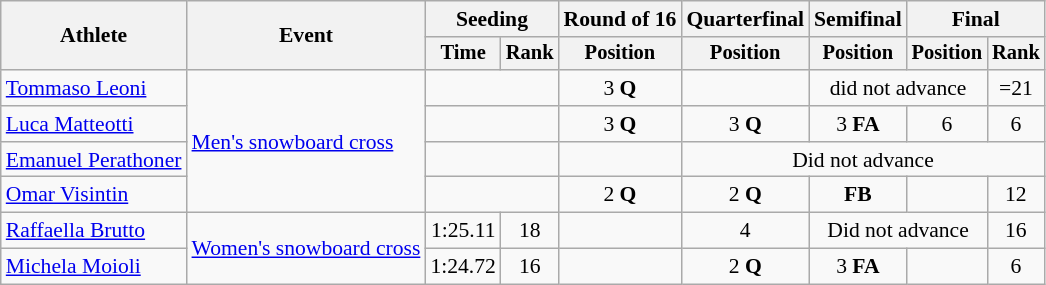<table class="wikitable" style="font-size:90%">
<tr>
<th rowspan="2">Athlete</th>
<th rowspan="2">Event</th>
<th colspan="2">Seeding</th>
<th>Round of 16</th>
<th>Quarterfinal</th>
<th>Semifinal</th>
<th colspan=2>Final</th>
</tr>
<tr style="font-size:95%">
<th>Time</th>
<th>Rank</th>
<th>Position</th>
<th>Position</th>
<th>Position</th>
<th>Position</th>
<th>Rank</th>
</tr>
<tr align=center>
<td align=left><a href='#'>Tommaso Leoni</a></td>
<td align=left rowspan=4><a href='#'>Men's snowboard cross</a></td>
<td colspan=2></td>
<td>3 <strong>Q</strong></td>
<td></td>
<td colspan=2>did not advance</td>
<td>=21</td>
</tr>
<tr align=center>
<td align=left><a href='#'>Luca Matteotti</a></td>
<td colspan=2></td>
<td>3 <strong>Q</strong></td>
<td>3 <strong>Q</strong></td>
<td>3 <strong>FA</strong></td>
<td>6</td>
<td>6</td>
</tr>
<tr align=center>
<td align=left><a href='#'>Emanuel Perathoner</a></td>
<td colspan=2></td>
<td></td>
<td colspan=4>Did not advance</td>
</tr>
<tr align=center>
<td align=left><a href='#'>Omar Visintin</a></td>
<td colspan=2></td>
<td>2 <strong>Q</strong></td>
<td>2 <strong>Q</strong></td>
<td> <strong>FB</strong></td>
<td></td>
<td>12</td>
</tr>
<tr align=center>
<td align=left><a href='#'>Raffaella Brutto</a></td>
<td align=left rowspan=2><a href='#'>Women's snowboard cross</a></td>
<td>1:25.11</td>
<td>18</td>
<td></td>
<td>4</td>
<td colspan=2>Did not advance</td>
<td>16</td>
</tr>
<tr align=center>
<td align=left><a href='#'>Michela Moioli</a></td>
<td>1:24.72</td>
<td>16</td>
<td></td>
<td>2 <strong>Q</strong></td>
<td>3 <strong>FA</strong></td>
<td></td>
<td>6</td>
</tr>
</table>
